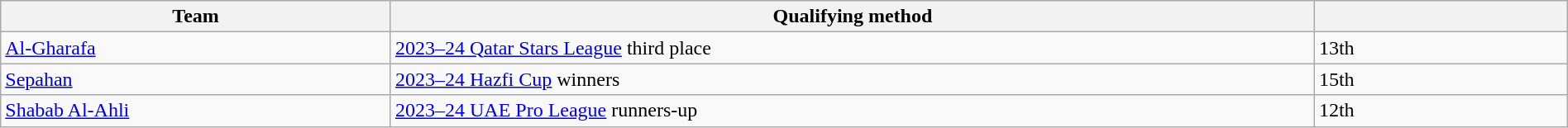<table class="wikitable" style="table-layout:fixed;width:100%;">
<tr>
<th width=25%>Team</th>
<th width=60%>Qualifying method</th>
<th width=16%> </th>
</tr>
<tr>
<td> <a href='#'>Al-Gharafa</a></td>
<td><a href='#'>2023–24 Qatar Stars League</a> third place</td>
<td>13th </td>
</tr>
<tr>
<td> <a href='#'>Sepahan</a></td>
<td><a href='#'>2023–24 Hazfi Cup</a> winners</td>
<td>15th </td>
</tr>
<tr>
<td> <a href='#'>Shabab Al-Ahli</a></td>
<td><a href='#'>2023–24 UAE Pro League</a> runners-up</td>
<td>12th </td>
</tr>
</table>
